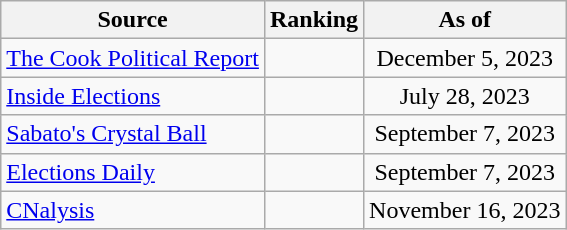<table class="wikitable" style="text-align:center">
<tr>
<th>Source</th>
<th>Ranking</th>
<th>As of</th>
</tr>
<tr>
<td style="text-align:left"><a href='#'>The Cook Political Report</a></td>
<td></td>
<td>December 5, 2023</td>
</tr>
<tr>
<td style="text-align:left"><a href='#'>Inside Elections</a></td>
<td></td>
<td>July 28, 2023</td>
</tr>
<tr>
<td style="text-align:left"><a href='#'>Sabato's Crystal Ball</a></td>
<td></td>
<td>September 7, 2023</td>
</tr>
<tr>
<td style="text-align:left"><a href='#'>Elections Daily</a></td>
<td></td>
<td>September 7, 2023</td>
</tr>
<tr>
<td style="text-align:left"><a href='#'>CNalysis</a></td>
<td></td>
<td>November 16, 2023</td>
</tr>
</table>
